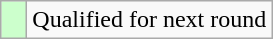<table class="wikitable">
<tr>
<td style="width:10px; background:#cfc"></td>
<td>Qualified for next round</td>
</tr>
</table>
